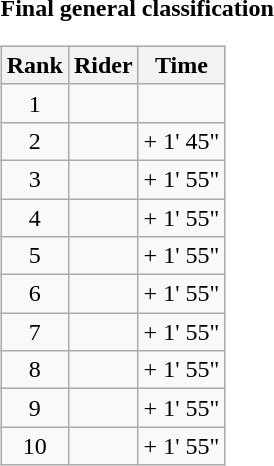<table>
<tr>
<td><strong>Final general classification</strong><br><table class="wikitable">
<tr>
<th scope="col">Rank</th>
<th scope="col">Rider</th>
<th scope="col">Time</th>
</tr>
<tr>
<td style="text-align:center;">1</td>
<td></td>
<td style="text-align:right;"></td>
</tr>
<tr>
<td style="text-align:center;">2</td>
<td></td>
<td style="text-align:right;">+ 1' 45"</td>
</tr>
<tr>
<td style="text-align:center;">3</td>
<td></td>
<td style="text-align:right;">+ 1' 55"</td>
</tr>
<tr>
<td style="text-align:center;">4</td>
<td></td>
<td style="text-align:right;">+ 1' 55"</td>
</tr>
<tr>
<td style="text-align:center;">5</td>
<td></td>
<td style="text-align:right;">+ 1' 55"</td>
</tr>
<tr>
<td style="text-align:center;">6</td>
<td></td>
<td style="text-align:right;">+ 1' 55"</td>
</tr>
<tr>
<td style="text-align:center;">7</td>
<td></td>
<td style="text-align:right;">+ 1' 55"</td>
</tr>
<tr>
<td style="text-align:center;">8</td>
<td></td>
<td style="text-align:right;">+ 1' 55"</td>
</tr>
<tr>
<td style="text-align:center;">9</td>
<td></td>
<td style="text-align:right;">+ 1' 55"</td>
</tr>
<tr>
<td style="text-align:center;">10</td>
<td></td>
<td style="text-align:right;">+ 1' 55"</td>
</tr>
</table>
</td>
</tr>
</table>
